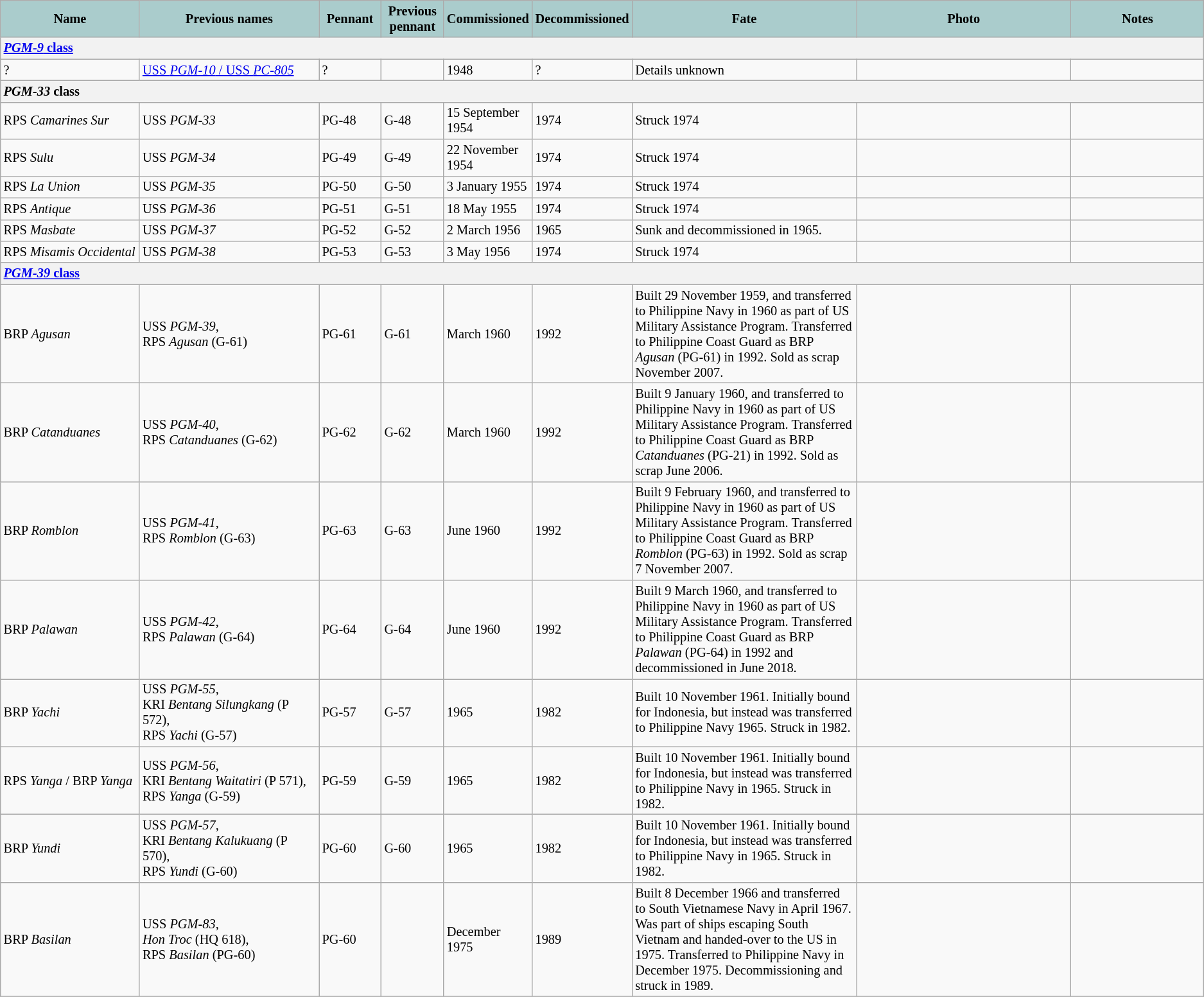<table class="wikitable" style="font-size:85%;">
<tr>
<th style="text-align: center; background: #aacccc;" width="150">Name</th>
<th style="text-align: center; background: #aacccc;" width="200">Previous names</th>
<th style="text-align: center; background: #aacccc;" width="60">Pennant</th>
<th style="text-align: center; background: #aacccc;" width="60">Previous pennant</th>
<th style="text-align: center; background: #aacccc;" width="50">Commissioned</th>
<th style="text-align: center; background: #aacccc;" width="50">Decommissioned</th>
<th style="text-align: center; background: #aacccc;" width="250">Fate</th>
<th style="text-align: center; background: #aacccc;" width="250">Photo</th>
<th style="text-align: center; background: #aacccc;" width="150">Notes</th>
</tr>
<tr>
<th style="text-align: left;" colspan="9"><a href='#'><em>PGM-9</em> class</a></th>
</tr>
<tr>
<td>?</td>
<td><a href='#'>USS <em>PGM-10</em> / USS <em>PC-805</em></a></td>
<td>?</td>
<td></td>
<td>1948</td>
<td>?</td>
<td>Details unknown</td>
<td></td>
<td></td>
</tr>
<tr>
<th style="text-align: left;" colspan="9"><em>PGM-33</em> class</th>
</tr>
<tr>
<td>RPS <em>Camarines Sur</em></td>
<td>USS <em>PGM-33</em></td>
<td>PG-48</td>
<td>G-48</td>
<td>15 September 1954</td>
<td>1974</td>
<td>Struck 1974</td>
<td></td>
<td></td>
</tr>
<tr>
<td>RPS <em>Sulu</em></td>
<td>USS <em>PGM-34</em></td>
<td>PG-49</td>
<td>G-49</td>
<td>22 November 1954</td>
<td>1974</td>
<td>Struck 1974</td>
<td></td>
<td></td>
</tr>
<tr>
<td>RPS <em>La Union</em></td>
<td>USS <em>PGM-35</em></td>
<td>PG-50</td>
<td>G-50</td>
<td>3 January 1955</td>
<td>1974</td>
<td>Struck 1974</td>
<td></td>
<td></td>
</tr>
<tr>
<td>RPS <em>Antique</em></td>
<td>USS <em>PGM-36</em></td>
<td>PG-51</td>
<td>G-51</td>
<td>18 May 1955</td>
<td>1974</td>
<td>Struck 1974</td>
<td></td>
<td></td>
</tr>
<tr>
<td>RPS <em>Masbate</em></td>
<td>USS <em>PGM-37</em></td>
<td>PG-52</td>
<td>G-52</td>
<td>2 March 1956</td>
<td>1965</td>
<td>Sunk and decommissioned in 1965.</td>
<td></td>
<td></td>
</tr>
<tr>
<td>RPS <em>Misamis Occidental</em></td>
<td>USS <em>PGM-38</em></td>
<td>PG-53</td>
<td>G-53</td>
<td>3 May 1956</td>
<td>1974</td>
<td>Struck 1974</td>
<td></td>
<td></td>
</tr>
<tr>
<th style="text-align: left;" colspan="9"><a href='#'><em>PGM-39</em> class</a></th>
</tr>
<tr>
<td>BRP <em>Agusan</em></td>
<td>USS <em>PGM-39</em>,<br>RPS <em>Agusan</em> (G-61)</td>
<td>PG-61</td>
<td>G-61</td>
<td>March 1960</td>
<td>1992</td>
<td>Built 29 November 1959, and transferred to Philippine Navy in 1960 as part of US Military Assistance Program. Transferred to Philippine Coast Guard as BRP <em>Agusan</em> (PG-61) in 1992. Sold as scrap November 2007.</td>
<td></td>
<td></td>
</tr>
<tr>
<td>BRP <em>Catanduanes</em></td>
<td>USS <em>PGM-40</em>,<br>RPS <em>Catanduanes</em> (G-62)</td>
<td>PG-62</td>
<td>G-62</td>
<td>March 1960</td>
<td>1992</td>
<td>Built 9 January 1960, and transferred to Philippine Navy in 1960 as part of US Military Assistance Program. Transferred to Philippine Coast Guard as BRP <em>Catanduanes</em> (PG-21) in 1992. Sold as scrap June 2006.</td>
<td></td>
<td></td>
</tr>
<tr>
<td>BRP <em>Romblon</em></td>
<td>USS <em>PGM-41</em>,<br>RPS <em>Romblon</em> (G-63)</td>
<td>PG-63</td>
<td>G-63</td>
<td>June 1960</td>
<td>1992</td>
<td>Built 9 February 1960, and transferred to Philippine Navy in 1960 as part of US Military Assistance Program. Transferred to Philippine Coast Guard as BRP <em>Romblon</em> (PG-63) in 1992. Sold as scrap 7 November 2007.</td>
<td></td>
<td></td>
</tr>
<tr>
<td>BRP <em>Palawan</em></td>
<td>USS <em>PGM-42</em>,<br>RPS <em>Palawan</em> (G-64)</td>
<td>PG-64</td>
<td>G-64</td>
<td>June 1960</td>
<td>1992</td>
<td>Built 9 March 1960, and transferred to Philippine Navy in 1960 as part of US Military Assistance Program. Transferred to Philippine Coast Guard as BRP <em>Palawan</em> (PG-64) in 1992 and decommissioned in June 2018.</td>
<td></td>
<td></td>
</tr>
<tr>
<td>BRP <em>Yachi</em></td>
<td>USS <em>PGM-55</em>,<br>KRI <em>Bentang Silungkang</em> (P 572),<br>RPS <em>Yachi</em> (G-57)</td>
<td>PG-57</td>
<td>G-57</td>
<td>1965</td>
<td>1982</td>
<td>Built 10 November 1961. Initially bound for Indonesia, but instead was transferred to Philippine Navy 1965. Struck in 1982.</td>
<td></td>
<td></td>
</tr>
<tr>
<td>RPS <em>Yanga</em> / BRP <em>Yanga</em></td>
<td>USS <em>PGM-56</em>,<br>KRI <em>Bentang Waitatiri</em> (P 571),<br>RPS <em>Yanga</em> (G-59)</td>
<td>PG-59</td>
<td>G-59</td>
<td>1965</td>
<td>1982</td>
<td>Built 10 November 1961. Initially bound for Indonesia, but instead was transferred to Philippine Navy in 1965. Struck in 1982.</td>
<td></td>
<td></td>
</tr>
<tr>
<td>BRP <em>Yundi</em></td>
<td>USS <em>PGM-57</em>,<br>KRI <em>Bentang Kalukuang</em> (P 570),<br>RPS <em>Yundi</em> (G-60)</td>
<td>PG-60</td>
<td>G-60</td>
<td>1965</td>
<td>1982</td>
<td>Built 10 November 1961. Initially bound for Indonesia, but instead was transferred to Philippine Navy in 1965. Struck in 1982.</td>
<td></td>
<td></td>
</tr>
<tr>
<td>BRP <em>Basilan</em></td>
<td>USS <em>PGM-83</em>,<br><em>Hon Troc</em> (HQ 618),<br>RPS <em>Basilan</em> (PG-60)</td>
<td>PG-60</td>
<td></td>
<td>December 1975</td>
<td>1989</td>
<td>Built 8 December 1966 and transferred to South Vietnamese Navy in April 1967. Was part of ships escaping South Vietnam and handed-over to the US in 1975. Transferred to Philippine Navy in December 1975. Decommissioning and struck in 1989.</td>
<td></td>
<td></td>
</tr>
<tr>
</tr>
</table>
